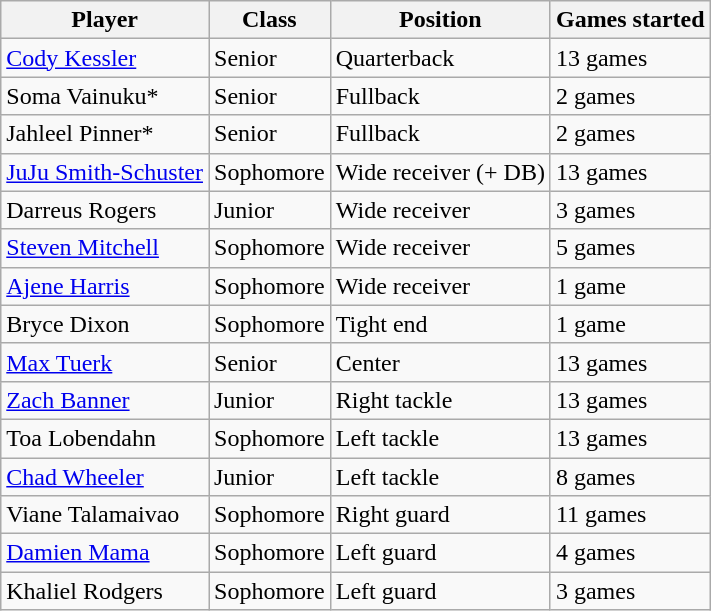<table class="wikitable">
<tr>
<th>Player</th>
<th>Class</th>
<th>Position</th>
<th>Games started</th>
</tr>
<tr>
<td><a href='#'>Cody Kessler</a></td>
<td>Senior </td>
<td>Quarterback</td>
<td>13 games</td>
</tr>
<tr>
<td>Soma Vainuku*</td>
<td>Senior </td>
<td>Fullback</td>
<td>2 games</td>
</tr>
<tr>
<td>Jahleel Pinner*</td>
<td>Senior</td>
<td>Fullback</td>
<td>2 games</td>
</tr>
<tr>
<td><a href='#'>JuJu Smith-Schuster</a></td>
<td>Sophomore</td>
<td>Wide receiver (+ DB)</td>
<td>13 games</td>
</tr>
<tr>
<td>Darreus Rogers</td>
<td>Junior</td>
<td>Wide receiver</td>
<td>3 games</td>
</tr>
<tr>
<td><a href='#'>Steven Mitchell</a></td>
<td>Sophomore </td>
<td>Wide receiver</td>
<td>5 games</td>
</tr>
<tr>
<td><a href='#'>Ajene Harris</a></td>
<td>Sophomore</td>
<td>Wide receiver</td>
<td>1 game</td>
</tr>
<tr>
<td>Bryce Dixon</td>
<td>Sophomore</td>
<td>Tight end</td>
<td>1 game</td>
</tr>
<tr>
<td><a href='#'>Max Tuerk</a></td>
<td>Senior</td>
<td>Center</td>
<td>13 games</td>
</tr>
<tr>
<td><a href='#'>Zach Banner</a></td>
<td>Junior </td>
<td>Right tackle</td>
<td>13 games</td>
</tr>
<tr>
<td>Toa Lobendahn</td>
<td>Sophomore</td>
<td>Left tackle</td>
<td>13 games</td>
</tr>
<tr>
<td><a href='#'>Chad Wheeler</a></td>
<td>Junior </td>
<td>Left tackle</td>
<td>8 games</td>
</tr>
<tr>
<td>Viane Talamaivao</td>
<td>Sophomore</td>
<td>Right guard</td>
<td>11 games</td>
</tr>
<tr>
<td><a href='#'>Damien Mama</a></td>
<td>Sophomore</td>
<td>Left guard</td>
<td>4 games</td>
</tr>
<tr>
<td>Khaliel Rodgers</td>
<td>Sophomore </td>
<td>Left guard</td>
<td>3 games</td>
</tr>
</table>
